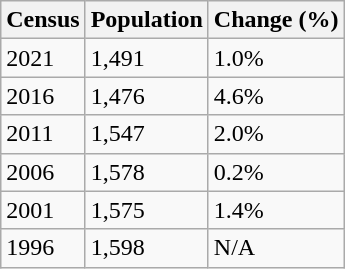<table class="wikitable">
<tr>
<th>Census</th>
<th>Population</th>
<th>Change (%)</th>
</tr>
<tr>
<td>2021</td>
<td>1,491</td>
<td> 1.0%</td>
</tr>
<tr>
<td>2016</td>
<td>1,476</td>
<td> 4.6%</td>
</tr>
<tr>
<td>2011</td>
<td>1,547</td>
<td> 2.0%</td>
</tr>
<tr>
<td>2006</td>
<td>1,578</td>
<td> 0.2%</td>
</tr>
<tr>
<td>2001</td>
<td>1,575</td>
<td> 1.4%</td>
</tr>
<tr>
<td>1996</td>
<td>1,598</td>
<td>N/A</td>
</tr>
</table>
